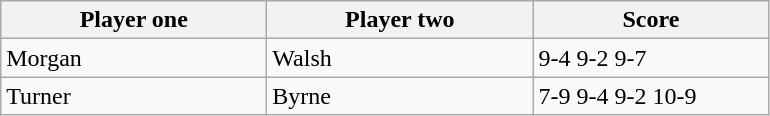<table class="wikitable">
<tr>
<th width=170>Player one</th>
<th width=170>Player two</th>
<th width=150>Score</th>
</tr>
<tr>
<td> Morgan</td>
<td> Walsh</td>
<td>9-4 9-2 9-7</td>
</tr>
<tr>
<td> Turner</td>
<td> Byrne</td>
<td>7-9 9-4 9-2 10-9</td>
</tr>
</table>
